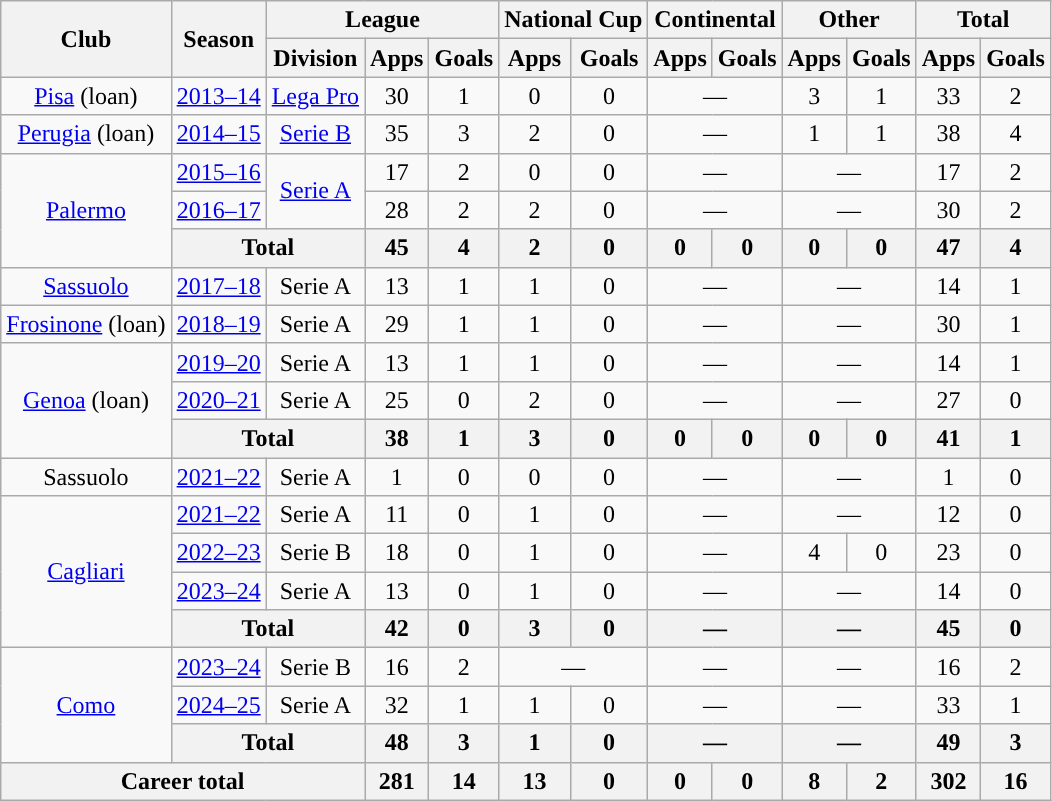<table class="wikitable" style="text-align: center;">
<tr>
<th rowspan="2">Club</th>
<th rowspan="2">Season</th>
<th colspan="3">League</th>
<th colspan="2">National Cup</th>
<th colspan="2">Continental</th>
<th colspan="2">Other</th>
<th colspan="2">Total</th>
</tr>
<tr>
<th>Division</th>
<th>Apps</th>
<th>Goals</th>
<th>Apps</th>
<th>Goals</th>
<th>Apps</th>
<th>Goals</th>
<th>Apps</th>
<th>Goals</th>
<th>Apps</th>
<th>Goals</th>
</tr>
<tr>
<td><a href='#'>Pisa</a> (loan)</td>
<td><a href='#'>2013–14</a></td>
<td><a href='#'>Lega Pro</a></td>
<td>30</td>
<td>1</td>
<td>0</td>
<td>0</td>
<td colspan="2“">—</td>
<td>3</td>
<td>1</td>
<td>33</td>
<td>2</td>
</tr>
<tr>
<td><a href='#'>Perugia</a> (loan)</td>
<td><a href='#'>2014–15</a></td>
<td><a href='#'>Serie B</a></td>
<td>35</td>
<td>3</td>
<td>2</td>
<td>0</td>
<td colspan="2“">—</td>
<td>1</td>
<td>1</td>
<td>38</td>
<td>4</td>
</tr>
<tr>
<td rowspan="3"><a href='#'>Palermo</a></td>
<td><a href='#'>2015–16</a></td>
<td rowspan="2"><a href='#'>Serie A</a></td>
<td>17</td>
<td>2</td>
<td>0</td>
<td>0</td>
<td colspan="2“">—</td>
<td colspan="2“">—</td>
<td>17</td>
<td>2</td>
</tr>
<tr>
<td><a href='#'>2016–17</a></td>
<td>28</td>
<td>2</td>
<td>2</td>
<td>0</td>
<td colspan="2“">—</td>
<td colspan="2“">—</td>
<td>30</td>
<td>2</td>
</tr>
<tr>
<th colspan="2">Total</th>
<th>45</th>
<th>4</th>
<th>2</th>
<th>0</th>
<th>0</th>
<th>0</th>
<th>0</th>
<th>0</th>
<th>47</th>
<th>4</th>
</tr>
<tr>
<td><a href='#'>Sassuolo</a></td>
<td><a href='#'>2017–18</a></td>
<td>Serie A</td>
<td>13</td>
<td>1</td>
<td>1</td>
<td>0</td>
<td colspan="2“">—</td>
<td colspan="2“">—</td>
<td>14</td>
<td>1</td>
</tr>
<tr>
<td><a href='#'>Frosinone</a> (loan)</td>
<td><a href='#'>2018–19</a></td>
<td>Serie A</td>
<td>29</td>
<td>1</td>
<td>1</td>
<td>0</td>
<td colspan="2“">—</td>
<td colspan="2“">—</td>
<td>30</td>
<td>1</td>
</tr>
<tr>
<td rowspan="3"><a href='#'>Genoa</a> (loan)</td>
<td><a href='#'>2019–20</a></td>
<td>Serie A</td>
<td>13</td>
<td>1</td>
<td>1</td>
<td>0</td>
<td colspan="2“">—</td>
<td colspan="2“">—</td>
<td>14</td>
<td>1</td>
</tr>
<tr>
<td><a href='#'>2020–21</a></td>
<td>Serie A</td>
<td>25</td>
<td>0</td>
<td>2</td>
<td>0</td>
<td colspan="2“">—</td>
<td colspan="2“">—</td>
<td>27</td>
<td>0</td>
</tr>
<tr>
<th colspan="2">Total</th>
<th>38</th>
<th>1</th>
<th>3</th>
<th>0</th>
<th>0</th>
<th>0</th>
<th>0</th>
<th>0</th>
<th>41</th>
<th>1</th>
</tr>
<tr>
<td>Sassuolo</td>
<td><a href='#'>2021–22</a></td>
<td>Serie A</td>
<td>1</td>
<td>0</td>
<td>0</td>
<td>0</td>
<td colspan="2“">—</td>
<td colspan="2“">—</td>
<td>1</td>
<td>0</td>
</tr>
<tr>
<td rowspan="4"><a href='#'>Cagliari</a></td>
<td><a href='#'>2021–22</a></td>
<td>Serie A</td>
<td>11</td>
<td>0</td>
<td>1</td>
<td>0</td>
<td colspan="2“">—</td>
<td colspan="2“">—</td>
<td>12</td>
<td>0</td>
</tr>
<tr>
<td><a href='#'>2022–23</a></td>
<td>Serie B</td>
<td>18</td>
<td>0</td>
<td>1</td>
<td>0</td>
<td colspan="2“">—</td>
<td>4</td>
<td>0</td>
<td>23</td>
<td>0</td>
</tr>
<tr>
<td><a href='#'>2023–24</a></td>
<td>Serie A</td>
<td>13</td>
<td>0</td>
<td>1</td>
<td>0</td>
<td colspan="2“">—</td>
<td colspan="2“">—</td>
<td>14</td>
<td>0</td>
</tr>
<tr>
<th colspan="2">Total</th>
<th>42</th>
<th>0</th>
<th>3</th>
<th>0</th>
<th colspan="2“">—</th>
<th colspan="2“">—</th>
<th>45</th>
<th>0</th>
</tr>
<tr>
<td rowspan="3"><a href='#'>Como</a></td>
<td><a href='#'>2023–24</a></td>
<td>Serie B</td>
<td>16</td>
<td>2</td>
<td colspan="2“">—</td>
<td colspan="2“">—</td>
<td colspan="2“">—</td>
<td>16</td>
<td>2</td>
</tr>
<tr>
<td><a href='#'>2024–25</a></td>
<td>Serie A</td>
<td>32</td>
<td>1</td>
<td>1</td>
<td>0</td>
<td colspan="2“">—</td>
<td colspan="2“">—</td>
<td>33</td>
<td>1</td>
</tr>
<tr>
<th colspan="2">Total</th>
<th>48</th>
<th>3</th>
<th>1</th>
<th>0</th>
<th colspan="2“">—</th>
<th colspan="2“">—</th>
<th>49</th>
<th>3</th>
</tr>
<tr>
<th colspan="3">Career total</th>
<th>281</th>
<th>14</th>
<th>13</th>
<th>0</th>
<th>0</th>
<th>0</th>
<th>8</th>
<th>2</th>
<th>302</th>
<th>16</th>
</tr>
</table>
